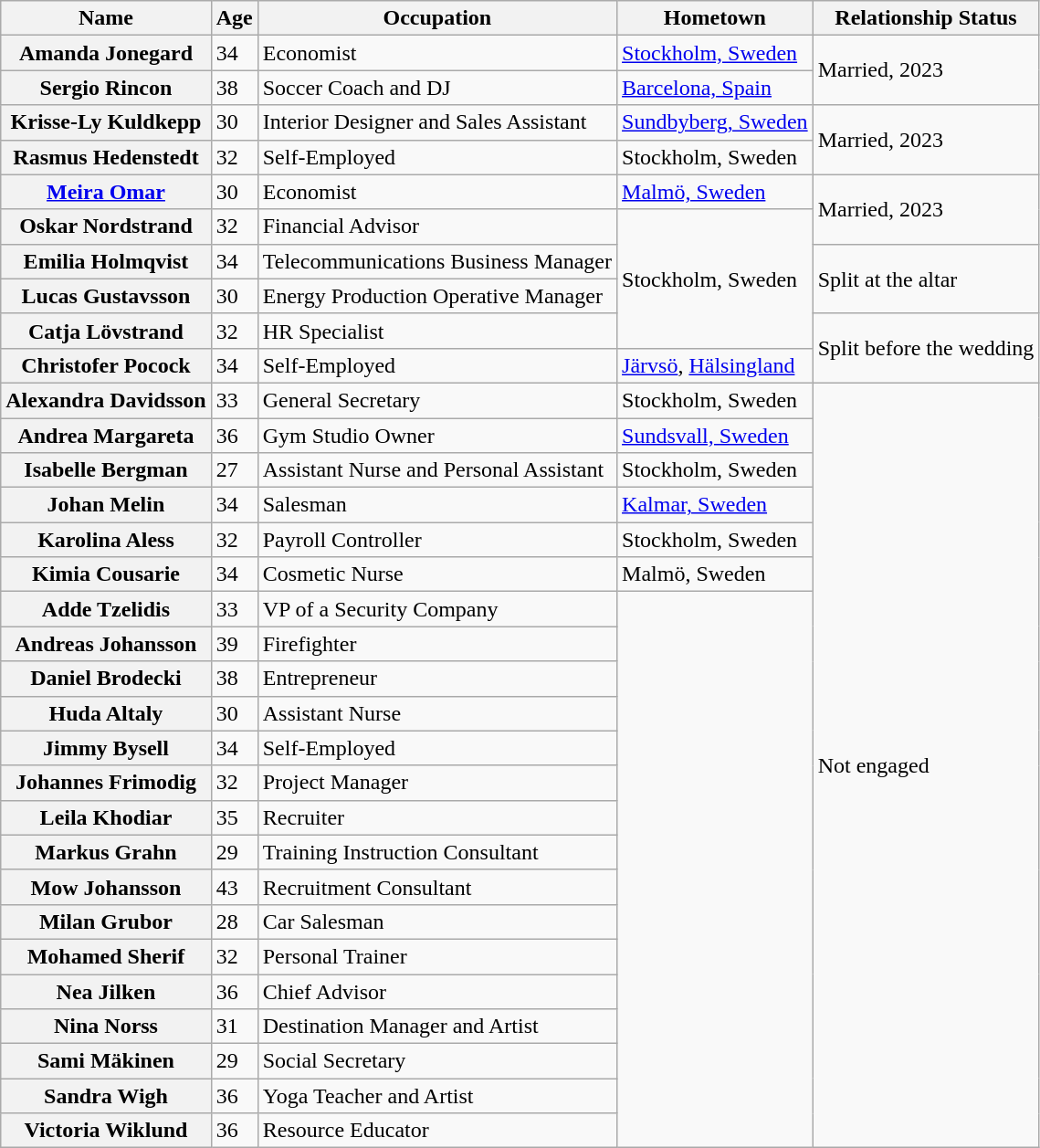<table class="wikitable sortable plainrowheaders">
<tr>
<th scope="col">Name</th>
<th scope="col">Age</th>
<th scope="col">Occupation</th>
<th scope="col">Hometown</th>
<th scope="col">Relationship Status</th>
</tr>
<tr>
<th scope="row">Amanda Jonegard</th>
<td>34</td>
<td>Economist</td>
<td><a href='#'>Stockholm, Sweden</a></td>
<td rowspan="2">Married, 2023</td>
</tr>
<tr>
<th scope="row">Sergio Rincon</th>
<td>38</td>
<td>Soccer Coach and DJ</td>
<td><a href='#'>Barcelona, Spain</a></td>
</tr>
<tr>
<th scope="row">Krisse-Ly Kuldkepp</th>
<td>30</td>
<td>Interior Designer and Sales Assistant</td>
<td><a href='#'>Sundbyberg, Sweden</a></td>
<td rowspan="2">Married, 2023</td>
</tr>
<tr>
<th scope="row">Rasmus Hedenstedt</th>
<td>32</td>
<td>Self-Employed</td>
<td>Stockholm, Sweden</td>
</tr>
<tr>
<th scope="row"><a href='#'>Meira Omar</a></th>
<td>30</td>
<td>Economist</td>
<td><a href='#'>Malmö, Sweden</a></td>
<td rowspan="2">Married, 2023</td>
</tr>
<tr>
<th scope="row">Oskar Nordstrand</th>
<td>32</td>
<td>Financial Advisor</td>
<td rowspan="4">Stockholm, Sweden</td>
</tr>
<tr>
<th scope="row">Emilia Holmqvist</th>
<td>34</td>
<td>Telecommunications Business Manager</td>
<td rowspan="2">Split at the altar</td>
</tr>
<tr>
<th scope="row">Lucas Gustavsson</th>
<td>30</td>
<td>Energy Production Operative Manager</td>
</tr>
<tr>
<th scope="row">Catja Lövstrand</th>
<td>32</td>
<td>HR Specialist</td>
<td rowspan="2">Split before the wedding</td>
</tr>
<tr>
<th scope="row">Christofer Pocock</th>
<td>34</td>
<td>Self-Employed</td>
<td><a href='#'>Järvsö</a>, <a href='#'>Hälsingland</a></td>
</tr>
<tr>
<th scope="row">Alexandra Davidsson</th>
<td>33</td>
<td>General Secretary</td>
<td>Stockholm, Sweden</td>
<td rowspan="22">Not engaged</td>
</tr>
<tr>
<th scope="row">Andrea Margareta</th>
<td>36</td>
<td>Gym Studio Owner</td>
<td><a href='#'>Sundsvall, Sweden</a></td>
</tr>
<tr>
<th scope="row">Isabelle Bergman</th>
<td>27</td>
<td>Assistant Nurse and Personal Assistant</td>
<td>Stockholm, Sweden</td>
</tr>
<tr>
<th scope="row">Johan Melin</th>
<td>34</td>
<td>Salesman</td>
<td><a href='#'>Kalmar, Sweden</a></td>
</tr>
<tr>
<th scope="row">Karolina Aless</th>
<td>32</td>
<td>Payroll Controller</td>
<td>Stockholm, Sweden</td>
</tr>
<tr>
<th scope="row">Kimia Cousarie</th>
<td>34</td>
<td>Cosmetic Nurse</td>
<td>Malmö, Sweden</td>
</tr>
<tr>
<th scope="row">Adde Tzelidis</th>
<td>33</td>
<td>VP of a Security Company</td>
</tr>
<tr>
<th scope="row">Andreas Johansson</th>
<td>39</td>
<td>Firefighter</td>
</tr>
<tr>
<th scope="row">Daniel Brodecki</th>
<td>38</td>
<td>Entrepreneur</td>
</tr>
<tr>
<th scope="row">Huda Altaly</th>
<td>30</td>
<td>Assistant Nurse</td>
</tr>
<tr>
<th scope="row">Jimmy Bysell</th>
<td>34</td>
<td>Self-Employed</td>
</tr>
<tr>
<th scope="row">Johannes Frimodig</th>
<td>32</td>
<td>Project Manager</td>
</tr>
<tr>
<th scope="row">Leila Khodiar</th>
<td>35</td>
<td>Recruiter</td>
</tr>
<tr>
<th scope="row">Markus Grahn</th>
<td>29</td>
<td>Training Instruction Consultant</td>
</tr>
<tr>
<th scope="row">Mow Johansson</th>
<td>43</td>
<td>Recruitment Consultant</td>
</tr>
<tr>
<th scope="row">Milan Grubor</th>
<td>28</td>
<td>Car Salesman</td>
</tr>
<tr>
<th scope="row">Mohamed Sherif</th>
<td>32</td>
<td>Personal Trainer</td>
</tr>
<tr>
<th scope="row">Nea Jilken</th>
<td>36</td>
<td>Chief Advisor</td>
</tr>
<tr>
<th scope="row">Nina Norss</th>
<td>31</td>
<td>Destination Manager and Artist</td>
</tr>
<tr>
<th scope="row">Sami Mäkinen</th>
<td>29</td>
<td>Social Secretary</td>
</tr>
<tr>
<th scope="row">Sandra Wigh</th>
<td>36</td>
<td>Yoga Teacher and Artist</td>
</tr>
<tr>
<th scope="row">Victoria Wiklund</th>
<td>36</td>
<td>Resource Educator</td>
</tr>
</table>
